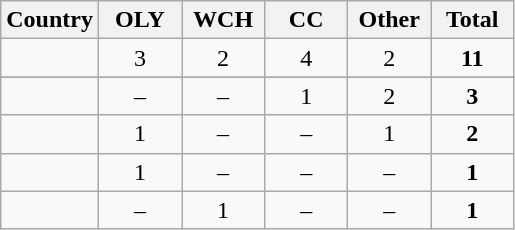<table class="sortable wikitable" style="text-align: center">
<tr>
<th>Country</th>
<th data-sort-type="number" style="width:3em" scope="col"><abbr>OLY</abbr></th>
<th data-sort-type="number" style="width:3em" scope="col"><abbr>WCH</abbr></th>
<th data-sort-type="number" style="width:3em" scope="col"><abbr>CC</abbr></th>
<th data-sort-type="number" style="width:3em" scope="col"><abbr>Other</abbr></th>
<th data-sort-type="number" style="width:3em" scope="col">Total</th>
</tr>
<tr>
<td style="text-align: left"></td>
<td>3</td>
<td>2</td>
<td>4</td>
<td>2</td>
<td><strong>11</strong></td>
</tr>
<tr>
</tr>
<tr>
<td style="text-align: left"></td>
<td>–</td>
<td>–</td>
<td>1</td>
<td>2</td>
<td><strong>3</strong></td>
</tr>
<tr>
<td style="text-align: left"></td>
<td>1</td>
<td>–</td>
<td>–</td>
<td>1</td>
<td><strong>2</strong></td>
</tr>
<tr>
<td style="text-align: left"></td>
<td>1</td>
<td>–</td>
<td>–</td>
<td>–</td>
<td><strong>1</strong></td>
</tr>
<tr>
<td style="text-align: left"></td>
<td>–</td>
<td>1</td>
<td>–</td>
<td>–</td>
<td><strong>1</strong></td>
</tr>
</table>
